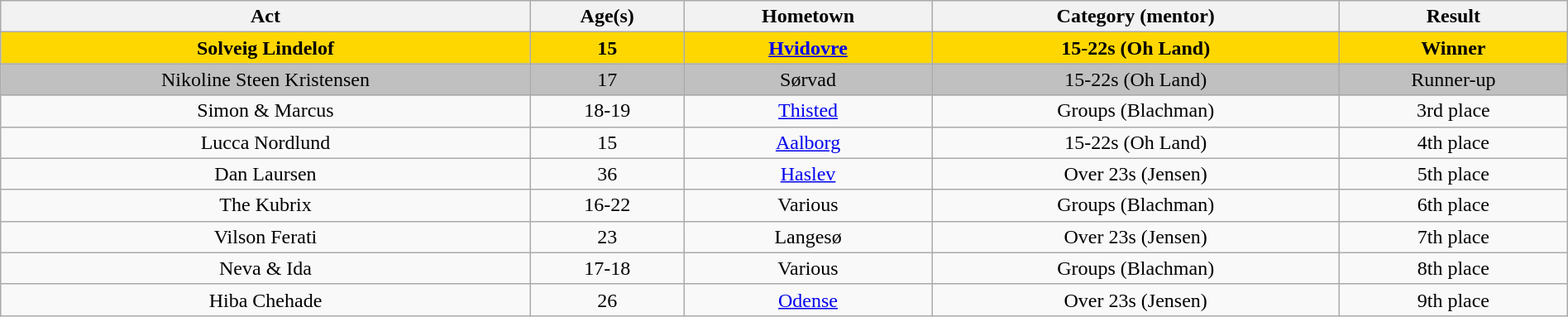<table class="wikitable sortable" style="width:100%; text-align:center;">
<tr>
<th>Act</th>
<th>Age(s)</th>
<th>Hometown</th>
<th>Category (mentor)</th>
<th>Result</th>
</tr>
<tr style="background:gold">
<td><strong>Solveig Lindelof</strong></td>
<td><strong>15</strong></td>
<td><strong><a href='#'>Hvidovre</a></strong></td>
<td><strong>15-22s (Oh Land)</strong></td>
<td><strong>Winner</strong></td>
</tr>
<tr style="background:silver">
<td>Nikoline Steen Kristensen</td>
<td>17</td>
<td>Sørvad</td>
<td>15-22s (Oh Land)</td>
<td>Runner-up</td>
</tr>
<tr>
<td>Simon & Marcus</td>
<td>18-19</td>
<td><a href='#'>Thisted</a></td>
<td>Groups (Blachman)</td>
<td>3rd place</td>
</tr>
<tr>
<td>Lucca Nordlund</td>
<td>15</td>
<td><a href='#'>Aalborg</a></td>
<td>15-22s (Oh Land)</td>
<td>4th place</td>
</tr>
<tr>
<td>Dan Laursen</td>
<td>36</td>
<td><a href='#'>Haslev</a></td>
<td>Over 23s (Jensen)</td>
<td>5th place</td>
</tr>
<tr>
<td>The Kubrix</td>
<td>16-22</td>
<td>Various</td>
<td>Groups (Blachman)</td>
<td>6th place</td>
</tr>
<tr>
<td>Vilson Ferati</td>
<td>23</td>
<td>Langesø</td>
<td>Over 23s (Jensen)</td>
<td>7th place</td>
</tr>
<tr>
<td>Neva & Ida</td>
<td>17-18</td>
<td>Various</td>
<td>Groups (Blachman)</td>
<td>8th place</td>
</tr>
<tr>
<td>Hiba Chehade</td>
<td>26</td>
<td><a href='#'>Odense</a></td>
<td>Over 23s (Jensen)</td>
<td>9th place</td>
</tr>
</table>
